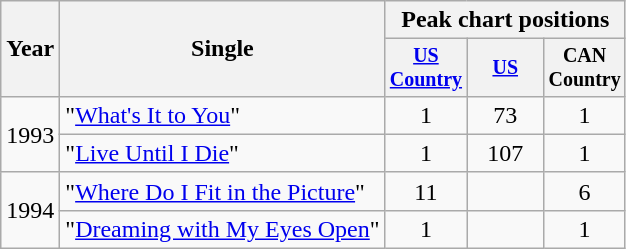<table class="wikitable" style="text-align:center;">
<tr>
<th rowspan=2>Year</th>
<th rowspan=2>Single</th>
<th colspan=3>Peak chart positions</th>
</tr>
<tr style="font-size:smaller;">
<th width=45><a href='#'>US Country</a></th>
<th width=45><a href='#'>US</a></th>
<th width=45>CAN Country</th>
</tr>
<tr>
<td rowspan="2">1993</td>
<td style="text-align:left;">"<a href='#'>What's It to You</a>"</td>
<td>1</td>
<td>73</td>
<td>1</td>
</tr>
<tr>
<td style="text-align:left;">"<a href='#'>Live Until I Die</a>"</td>
<td>1</td>
<td>107</td>
<td>1</td>
</tr>
<tr>
<td rowspan="2">1994</td>
<td style="text-align:left;">"<a href='#'>Where Do I Fit in the Picture</a>"</td>
<td>11</td>
<td></td>
<td>6</td>
</tr>
<tr>
<td style="text-align:left;">"<a href='#'>Dreaming with My Eyes Open</a>"</td>
<td>1</td>
<td></td>
<td>1</td>
</tr>
</table>
